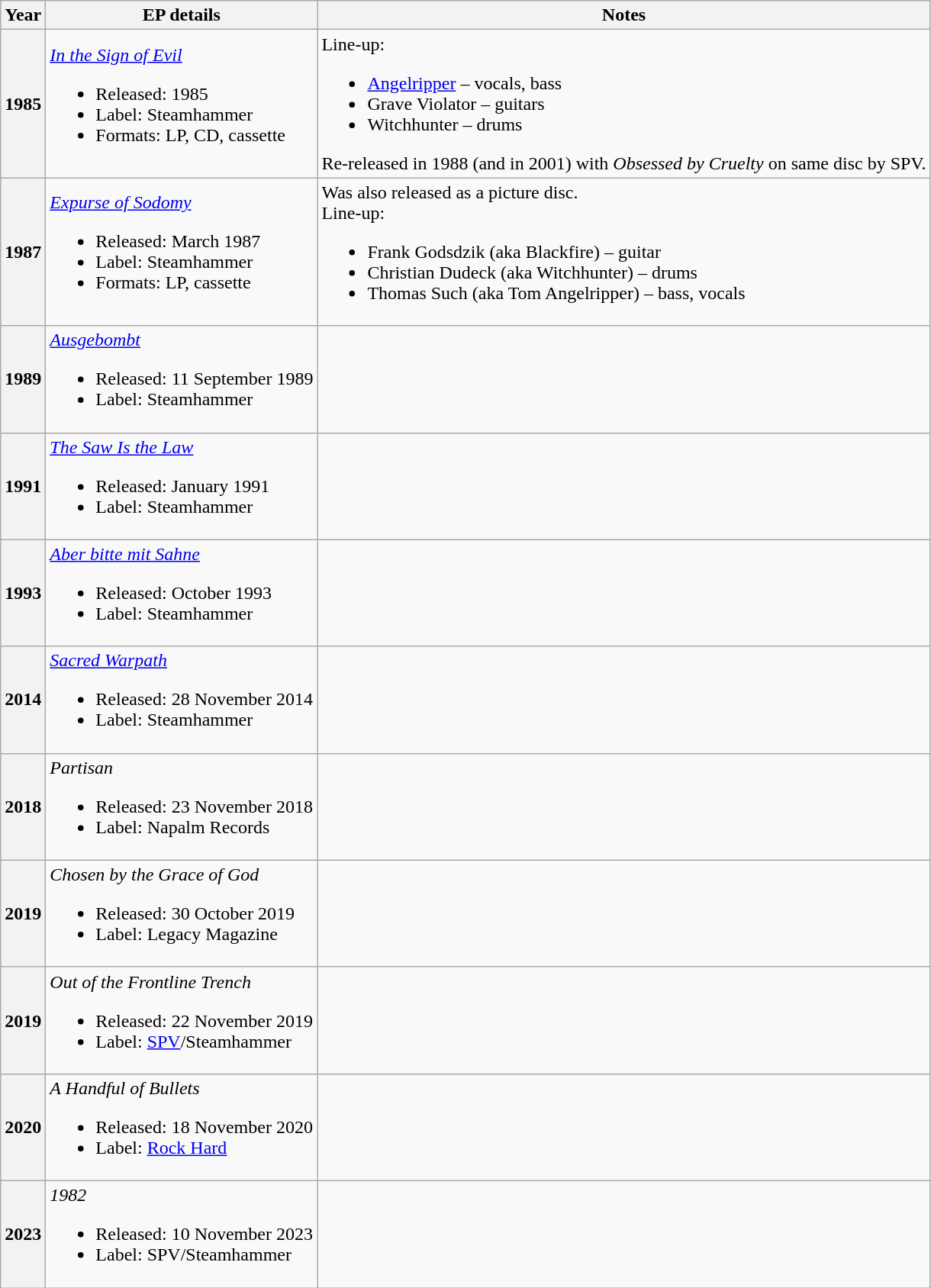<table class="sortable wikitable">
<tr>
<th>Year</th>
<th>EP details</th>
<th class="unsortable">Notes</th>
</tr>
<tr>
<th>1985</th>
<td><em><a href='#'>In the Sign of Evil</a></em><br><ul><li>Released: 1985</li><li>Label: Steamhammer</li><li>Formats: LP, CD, cassette</li></ul></td>
<td>Line-up:<br><ul><li><a href='#'>Angelripper</a> – vocals, bass</li><li>Grave Violator – guitars</li><li>Witchhunter – drums</li></ul>Re-released in 1988 (and in 2001) with <em>Obsessed by Cruelty</em> on same disc by SPV.</td>
</tr>
<tr>
<th>1987</th>
<td><em><a href='#'>Expurse of Sodomy</a></em><br><ul><li>Released:  March 1987</li><li>Label: Steamhammer</li><li>Formats: LP, cassette</li></ul></td>
<td>Was also released as a picture disc.<br>Line-up:<ul><li>Frank Godsdzik (aka Blackfire) – guitar</li><li>Christian Dudeck (aka Witchhunter) – drums</li><li>Thomas Such (aka Tom Angelripper) – bass, vocals</li></ul></td>
</tr>
<tr>
<th>1989</th>
<td><em><a href='#'>Ausgebombt</a></em><br><ul><li>Released: 11 September 1989</li><li>Label: Steamhammer</li></ul></td>
<td></td>
</tr>
<tr>
<th>1991</th>
<td><em><a href='#'>The Saw Is the Law</a></em><br><ul><li>Released: January 1991</li><li>Label: Steamhammer</li></ul></td>
<td></td>
</tr>
<tr>
<th>1993</th>
<td><em><a href='#'>Aber bitte mit Sahne</a></em><br><ul><li>Released: October 1993</li><li>Label: Steamhammer</li></ul></td>
<td></td>
</tr>
<tr>
<th>2014</th>
<td><em><a href='#'>Sacred Warpath</a></em><br><ul><li>Released: 28 November 2014</li><li>Label: Steamhammer</li></ul></td>
<td></td>
</tr>
<tr>
<th>2018</th>
<td><em>Partisan</em><br><ul><li>Released: 23 November 2018</li><li>Label: Napalm Records</li></ul></td>
<td></td>
</tr>
<tr>
<th>2019</th>
<td><em>Chosen by the Grace of God</em><br><ul><li>Released: 30 October 2019</li><li>Label: Legacy Magazine</li></ul></td>
<td></td>
</tr>
<tr>
<th>2019</th>
<td><em>Out of the Frontline Trench</em><br><ul><li>Released: 22 November 2019</li><li>Label: <a href='#'>SPV</a>/Steamhammer</li></ul></td>
<td></td>
</tr>
<tr>
<th>2020</th>
<td><em>A Handful of Bullets</em><br><ul><li>Released: 18 November 2020</li><li>Label: <a href='#'>Rock Hard</a></li></ul></td>
<td></td>
</tr>
<tr>
<th>2023</th>
<td><em>1982</em><br><ul><li>Released: 10 November 2023</li><li>Label: SPV/Steamhammer</li></ul></td>
<td></td>
</tr>
</table>
